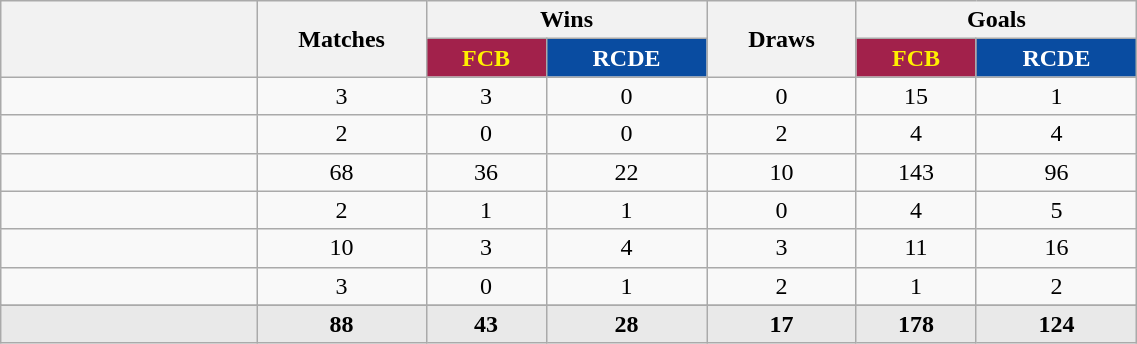<table class="wikitable sortable" style="text-align:center; width:60%;">
<tr>
<th rowspan="2"  style="width:10%;"></th>
<th rowspan="2"  style="width:5%;">Matches</th>
<th colspan="2"  style="width:10%;">Wins</th>
<th rowspan="2"  style="width:5%;">Draws</th>
<th colspan="2"  style="width:10%;">Goals</th>
</tr>
<tr>
<th style="color:#fff000; background-color:#A2214B;">FCB</th>
<th style="color:#fff; background-color:#094ca1;">RCDE</th>
<th style="color:#fff000; background-color:#A2214B;">FCB</th>
<th style="color:#fff; background-color:#094ca1;">RCDE</th>
</tr>
<tr>
<td></td>
<td>3</td>
<td>3</td>
<td>0</td>
<td>0</td>
<td>15</td>
<td>1</td>
</tr>
<tr>
<td></td>
<td>2</td>
<td>0</td>
<td>0</td>
<td>2</td>
<td>4</td>
<td>4</td>
</tr>
<tr>
<td></td>
<td>68</td>
<td>36</td>
<td>22</td>
<td>10</td>
<td>143</td>
<td>96</td>
</tr>
<tr>
<td></td>
<td>2</td>
<td>1</td>
<td>1</td>
<td>0</td>
<td>4</td>
<td>5</td>
</tr>
<tr>
<td></td>
<td>10</td>
<td>3</td>
<td>4</td>
<td>3</td>
<td>11</td>
<td>16</td>
</tr>
<tr>
<td></td>
<td>3</td>
<td>0</td>
<td>1</td>
<td>2</td>
<td>1</td>
<td>2</td>
</tr>
<tr>
</tr>
<tr bgcolor=E9E9E9>
<td></td>
<td><strong>88</strong></td>
<td><strong>43</strong></td>
<td><strong>28</strong></td>
<td><strong>17</strong></td>
<td><strong>178</strong></td>
<td><strong>124</strong></td>
</tr>
</table>
